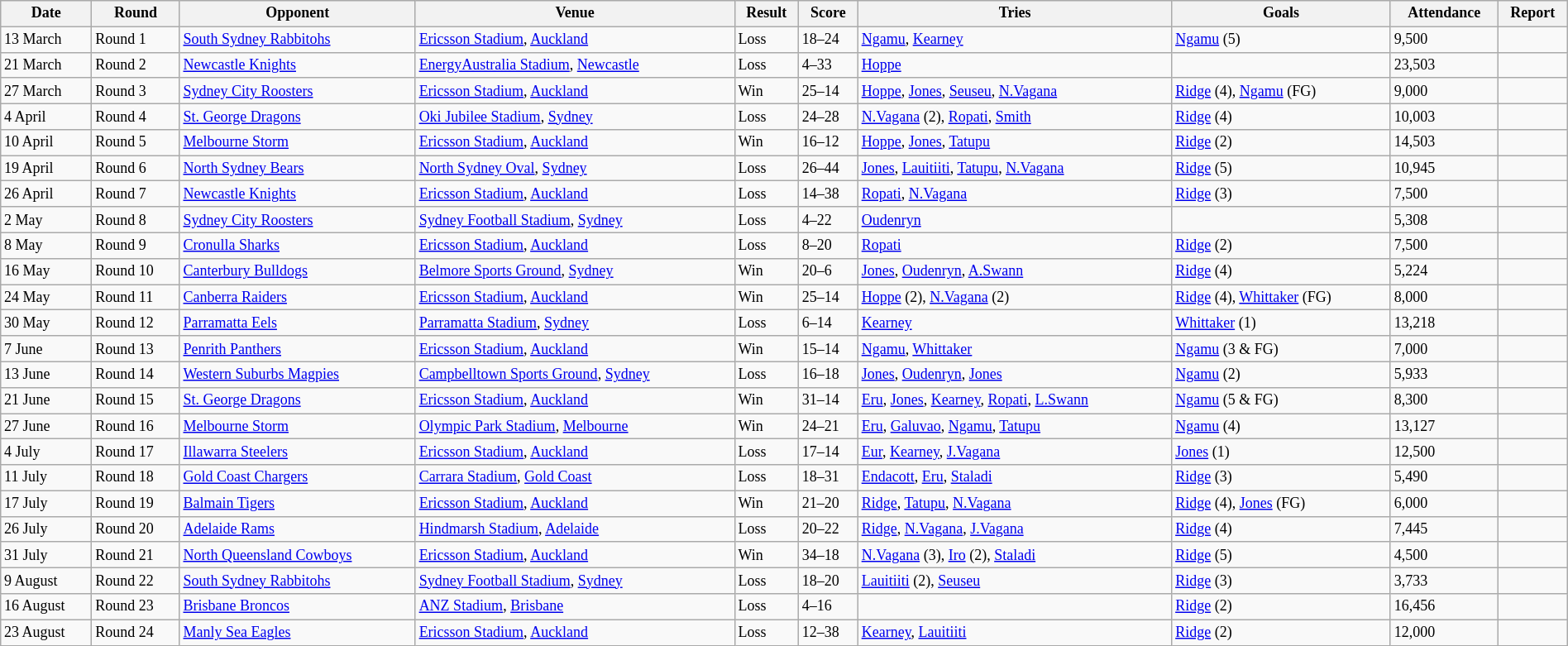<table class="wikitable"  style="font-size:75%; width:100%;">
<tr>
<th>Date</th>
<th>Round</th>
<th>Opponent</th>
<th>Venue</th>
<th>Result</th>
<th>Score</th>
<th>Tries</th>
<th>Goals</th>
<th>Attendance</th>
<th>Report</th>
</tr>
<tr>
<td>13 March</td>
<td>Round 1</td>
<td> <a href='#'>South Sydney Rabbitohs</a></td>
<td><a href='#'>Ericsson Stadium</a>, <a href='#'>Auckland</a></td>
<td>Loss</td>
<td>18–24</td>
<td><a href='#'>Ngamu</a>, <a href='#'>Kearney</a></td>
<td><a href='#'>Ngamu</a> (5)</td>
<td>9,500</td>
<td></td>
</tr>
<tr>
<td>21 March</td>
<td>Round 2</td>
<td> <a href='#'>Newcastle Knights</a></td>
<td><a href='#'>EnergyAustralia Stadium</a>, <a href='#'>Newcastle</a></td>
<td>Loss</td>
<td>4–33</td>
<td><a href='#'>Hoppe</a></td>
<td></td>
<td>23,503</td>
<td></td>
</tr>
<tr>
<td>27 March</td>
<td>Round 3</td>
<td> <a href='#'>Sydney City Roosters</a></td>
<td><a href='#'>Ericsson Stadium</a>, <a href='#'>Auckland</a></td>
<td>Win</td>
<td>25–14</td>
<td><a href='#'>Hoppe</a>, <a href='#'>Jones</a>, <a href='#'>Seuseu</a>, <a href='#'>N.Vagana</a></td>
<td><a href='#'>Ridge</a> (4), <a href='#'>Ngamu</a> (FG)</td>
<td>9,000</td>
<td></td>
</tr>
<tr>
<td>4 April</td>
<td>Round 4</td>
<td> <a href='#'>St. George Dragons</a></td>
<td><a href='#'>Oki Jubilee Stadium</a>, <a href='#'>Sydney</a></td>
<td>Loss</td>
<td>24–28</td>
<td><a href='#'>N.Vagana</a> (2), <a href='#'>Ropati</a>, <a href='#'>Smith</a></td>
<td><a href='#'>Ridge</a> (4)</td>
<td>10,003</td>
<td></td>
</tr>
<tr>
<td>10 April</td>
<td>Round 5</td>
<td> <a href='#'>Melbourne Storm</a></td>
<td><a href='#'>Ericsson Stadium</a>, <a href='#'>Auckland</a></td>
<td>Win</td>
<td>16–12</td>
<td><a href='#'>Hoppe</a>, <a href='#'>Jones</a>, <a href='#'>Tatupu</a></td>
<td><a href='#'>Ridge</a> (2)</td>
<td>14,503</td>
<td></td>
</tr>
<tr>
<td>19 April</td>
<td>Round 6</td>
<td> <a href='#'>North Sydney Bears</a></td>
<td><a href='#'>North Sydney Oval</a>, <a href='#'>Sydney</a></td>
<td>Loss</td>
<td>26–44</td>
<td><a href='#'>Jones</a>, <a href='#'>Lauitiiti</a>, <a href='#'>Tatupu</a>, <a href='#'>N.Vagana</a></td>
<td><a href='#'>Ridge</a> (5)</td>
<td>10,945</td>
<td></td>
</tr>
<tr>
<td>26 April</td>
<td>Round 7</td>
<td> <a href='#'>Newcastle Knights</a></td>
<td><a href='#'>Ericsson Stadium</a>, <a href='#'>Auckland</a></td>
<td>Loss</td>
<td>14–38</td>
<td><a href='#'>Ropati</a>, <a href='#'>N.Vagana</a></td>
<td><a href='#'>Ridge</a> (3)</td>
<td>7,500</td>
<td></td>
</tr>
<tr>
<td>2 May</td>
<td>Round 8</td>
<td> <a href='#'>Sydney City Roosters</a></td>
<td><a href='#'>Sydney Football Stadium</a>, <a href='#'>Sydney</a></td>
<td>Loss</td>
<td>4–22</td>
<td><a href='#'>Oudenryn</a></td>
<td></td>
<td>5,308</td>
<td></td>
</tr>
<tr>
<td>8 May</td>
<td>Round 9</td>
<td> <a href='#'>Cronulla Sharks</a></td>
<td><a href='#'>Ericsson Stadium</a>, <a href='#'>Auckland</a></td>
<td>Loss</td>
<td>8–20</td>
<td><a href='#'>Ropati</a></td>
<td><a href='#'>Ridge</a> (2)</td>
<td>7,500</td>
<td></td>
</tr>
<tr>
<td>16 May</td>
<td>Round 10</td>
<td> <a href='#'>Canterbury Bulldogs</a></td>
<td><a href='#'>Belmore Sports Ground</a>, <a href='#'>Sydney</a></td>
<td>Win</td>
<td>20–6</td>
<td><a href='#'>Jones</a>, <a href='#'>Oudenryn</a>, <a href='#'>A.Swann</a></td>
<td><a href='#'>Ridge</a> (4)</td>
<td>5,224</td>
<td></td>
</tr>
<tr>
<td>24 May</td>
<td>Round 11</td>
<td> <a href='#'>Canberra Raiders</a></td>
<td><a href='#'>Ericsson Stadium</a>, <a href='#'>Auckland</a></td>
<td>Win</td>
<td>25–14</td>
<td><a href='#'>Hoppe</a> (2), <a href='#'>N.Vagana</a> (2)</td>
<td><a href='#'>Ridge</a> (4), <a href='#'>Whittaker</a> (FG)</td>
<td>8,000</td>
<td></td>
</tr>
<tr>
<td>30 May</td>
<td>Round 12</td>
<td> <a href='#'>Parramatta Eels</a></td>
<td><a href='#'>Parramatta Stadium</a>, <a href='#'>Sydney</a></td>
<td>Loss</td>
<td>6–14</td>
<td><a href='#'>Kearney</a></td>
<td><a href='#'>Whittaker</a> (1)</td>
<td>13,218</td>
<td></td>
</tr>
<tr>
<td>7 June</td>
<td>Round 13</td>
<td> <a href='#'>Penrith Panthers</a></td>
<td><a href='#'>Ericsson Stadium</a>, <a href='#'>Auckland</a></td>
<td>Win</td>
<td>15–14</td>
<td><a href='#'>Ngamu</a>, <a href='#'>Whittaker</a></td>
<td><a href='#'>Ngamu</a> (3 & FG)</td>
<td>7,000</td>
<td></td>
</tr>
<tr>
<td>13 June</td>
<td>Round 14</td>
<td> <a href='#'>Western Suburbs Magpies</a></td>
<td><a href='#'>Campbelltown Sports Ground</a>, <a href='#'>Sydney</a></td>
<td>Loss</td>
<td>16–18</td>
<td><a href='#'>Jones</a>, <a href='#'>Oudenryn</a>, <a href='#'>Jones</a></td>
<td><a href='#'>Ngamu</a> (2)</td>
<td>5,933</td>
<td></td>
</tr>
<tr>
<td>21 June</td>
<td>Round 15</td>
<td> <a href='#'>St. George Dragons</a></td>
<td><a href='#'>Ericsson Stadium</a>, <a href='#'>Auckland</a></td>
<td>Win</td>
<td>31–14</td>
<td><a href='#'>Eru</a>, <a href='#'>Jones</a>, <a href='#'>Kearney</a>, <a href='#'>Ropati</a>, <a href='#'>L.Swann</a></td>
<td><a href='#'>Ngamu</a> (5 & FG)</td>
<td>8,300</td>
<td></td>
</tr>
<tr>
<td>27 June</td>
<td>Round 16</td>
<td> <a href='#'>Melbourne Storm</a></td>
<td><a href='#'>Olympic Park Stadium</a>, <a href='#'>Melbourne</a></td>
<td>Win</td>
<td>24–21</td>
<td><a href='#'>Eru</a>, <a href='#'>Galuvao</a>, <a href='#'>Ngamu</a>, <a href='#'>Tatupu</a></td>
<td><a href='#'>Ngamu</a> (4)</td>
<td>13,127</td>
<td></td>
</tr>
<tr>
<td>4 July</td>
<td>Round 17</td>
<td> <a href='#'>Illawarra Steelers</a></td>
<td><a href='#'>Ericsson Stadium</a>, <a href='#'>Auckland</a></td>
<td>Loss</td>
<td>17–14</td>
<td><a href='#'>Eur</a>, <a href='#'>Kearney</a>, <a href='#'>J.Vagana</a></td>
<td><a href='#'>Jones</a> (1)</td>
<td>12,500</td>
<td></td>
</tr>
<tr>
<td>11 July</td>
<td>Round 18</td>
<td> <a href='#'>Gold Coast Chargers</a></td>
<td><a href='#'>Carrara Stadium</a>, <a href='#'>Gold Coast</a></td>
<td>Loss</td>
<td>18–31</td>
<td><a href='#'>Endacott</a>, <a href='#'>Eru</a>, <a href='#'>Staladi</a></td>
<td><a href='#'>Ridge</a> (3)</td>
<td>5,490</td>
<td></td>
</tr>
<tr>
<td>17 July</td>
<td>Round 19</td>
<td> <a href='#'>Balmain Tigers</a></td>
<td><a href='#'>Ericsson Stadium</a>, <a href='#'>Auckland</a></td>
<td>Win</td>
<td>21–20</td>
<td><a href='#'>Ridge</a>, <a href='#'>Tatupu</a>, <a href='#'>N.Vagana</a></td>
<td><a href='#'>Ridge</a> (4), <a href='#'>Jones</a> (FG)</td>
<td>6,000</td>
<td></td>
</tr>
<tr>
<td>26 July</td>
<td>Round 20</td>
<td> <a href='#'>Adelaide Rams</a></td>
<td><a href='#'>Hindmarsh Stadium</a>, <a href='#'>Adelaide</a></td>
<td>Loss</td>
<td>20–22</td>
<td><a href='#'>Ridge</a>, <a href='#'>N.Vagana</a>, <a href='#'>J.Vagana</a></td>
<td><a href='#'>Ridge</a> (4)</td>
<td>7,445</td>
<td></td>
</tr>
<tr>
<td>31 July</td>
<td>Round 21</td>
<td> <a href='#'>North Queensland Cowboys</a></td>
<td><a href='#'>Ericsson Stadium</a>, <a href='#'>Auckland</a></td>
<td>Win</td>
<td>34–18</td>
<td><a href='#'>N.Vagana</a> (3), <a href='#'>Iro</a> (2), <a href='#'>Staladi</a></td>
<td><a href='#'>Ridge</a> (5)</td>
<td>4,500</td>
<td></td>
</tr>
<tr>
<td>9 August</td>
<td>Round 22</td>
<td> <a href='#'>South Sydney Rabbitohs</a></td>
<td><a href='#'>Sydney Football Stadium</a>, <a href='#'>Sydney</a></td>
<td>Loss</td>
<td>18–20</td>
<td><a href='#'>Lauitiiti</a> (2), <a href='#'>Seuseu</a></td>
<td><a href='#'>Ridge</a> (3)</td>
<td>3,733</td>
<td></td>
</tr>
<tr>
<td>16 August</td>
<td>Round 23</td>
<td> <a href='#'>Brisbane Broncos</a></td>
<td><a href='#'>ANZ Stadium</a>, <a href='#'>Brisbane</a></td>
<td>Loss</td>
<td>4–16</td>
<td></td>
<td><a href='#'>Ridge</a> (2)</td>
<td>16,456</td>
<td></td>
</tr>
<tr>
<td>23 August</td>
<td>Round 24</td>
<td> <a href='#'>Manly Sea Eagles</a></td>
<td><a href='#'>Ericsson Stadium</a>, <a href='#'>Auckland</a></td>
<td>Loss</td>
<td>12–38</td>
<td><a href='#'>Kearney</a>, <a href='#'>Lauitiiti</a></td>
<td><a href='#'>Ridge</a> (2)</td>
<td>12,000</td>
<td></td>
</tr>
</table>
